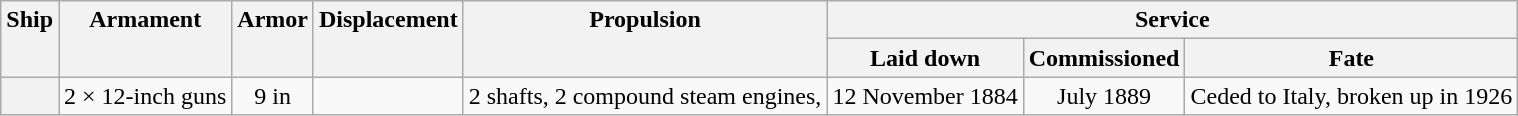<table class="wikitable plainrowheaders" style="text-align: center;">
<tr valign="top">
<th scope="col" rowspan="2">Ship</th>
<th scope="col" rowspan="2">Armament</th>
<th scope="col" rowspan="2">Armor</th>
<th scope="col" rowspan="2">Displacement</th>
<th scope="col" rowspan="2">Propulsion</th>
<th scope="col" colspan="3">Service</th>
</tr>
<tr valign="top">
<th scope="col">Laid down</th>
<th scope="col">Commissioned</th>
<th scope="col">Fate</th>
</tr>
<tr valign="center">
<th scope="row"></th>
<td>2 × 12-inch guns</td>
<td>9 in</td>
<td></td>
<td>2 shafts, 2 compound steam engines, </td>
<td>12 November 1884</td>
<td>July 1889</td>
<td>Ceded to Italy, broken up in 1926</td>
</tr>
</table>
